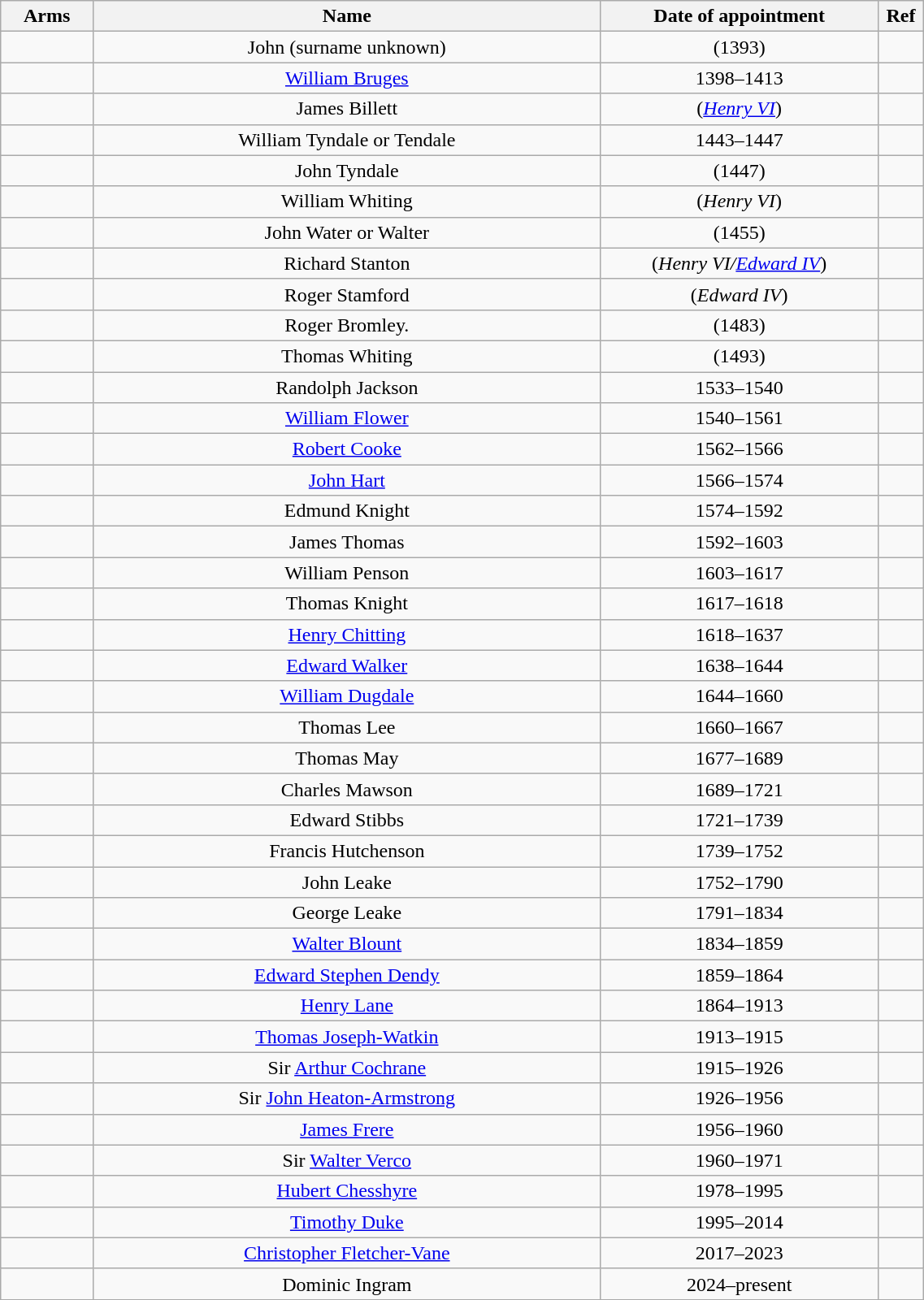<table class="wikitable" style="text-align:center; width:60%">
<tr>
<th>Arms</th>
<th style="width:55%">Name</th>
<th style="width:30%">Date of appointment</th>
<th style="width:5%">Ref</th>
</tr>
<tr>
<td></td>
<td>John (surname unknown)</td>
<td>(1393)</td>
<td></td>
</tr>
<tr>
<td></td>
<td><a href='#'>William Bruges</a></td>
<td>1398–1413</td>
<td></td>
</tr>
<tr>
<td></td>
<td>James Billett</td>
<td>(<em><a href='#'>Henry VI</a></em>)</td>
<td></td>
</tr>
<tr>
<td></td>
<td>William Tyndale or Tendale</td>
<td>1443–1447</td>
<td></td>
</tr>
<tr>
<td></td>
<td>John Tyndale</td>
<td>(1447)</td>
<td></td>
</tr>
<tr>
<td></td>
<td>William Whiting</td>
<td>(<em>Henry VI</em>)</td>
<td></td>
</tr>
<tr>
<td></td>
<td>John Water or Walter</td>
<td>(1455)</td>
<td></td>
</tr>
<tr>
<td></td>
<td>Richard Stanton</td>
<td>(<em>Henry VI/<a href='#'>Edward IV</a></em>)</td>
<td></td>
</tr>
<tr>
<td></td>
<td>Roger Stamford</td>
<td>(<em>Edward IV</em>)</td>
<td></td>
</tr>
<tr>
<td></td>
<td>Roger Bromley.</td>
<td>(1483)</td>
<td></td>
</tr>
<tr>
<td></td>
<td>Thomas Whiting</td>
<td>(1493)</td>
<td></td>
</tr>
<tr>
<td></td>
<td>Randolph Jackson</td>
<td>1533–1540</td>
<td></td>
</tr>
<tr>
<td></td>
<td><a href='#'>William Flower</a></td>
<td>1540–1561</td>
<td></td>
</tr>
<tr>
<td></td>
<td><a href='#'>Robert Cooke</a></td>
<td>1562–1566</td>
<td></td>
</tr>
<tr>
<td></td>
<td><a href='#'>John Hart</a></td>
<td>1566–1574</td>
<td></td>
</tr>
<tr>
<td></td>
<td>Edmund Knight</td>
<td>1574–1592</td>
<td></td>
</tr>
<tr>
<td></td>
<td>James Thomas</td>
<td>1592–1603</td>
<td></td>
</tr>
<tr>
<td></td>
<td>William Penson</td>
<td>1603–1617</td>
<td></td>
</tr>
<tr>
<td></td>
<td>Thomas Knight</td>
<td>1617–1618</td>
<td></td>
</tr>
<tr>
<td></td>
<td><a href='#'>Henry Chitting</a></td>
<td>1618–1637</td>
<td></td>
</tr>
<tr>
<td></td>
<td><a href='#'>Edward Walker</a></td>
<td>1638–1644</td>
<td></td>
</tr>
<tr>
<td></td>
<td><a href='#'>William Dugdale</a></td>
<td>1644–1660</td>
<td></td>
</tr>
<tr>
<td></td>
<td>Thomas Lee</td>
<td>1660–1667</td>
<td></td>
</tr>
<tr>
<td></td>
<td>Thomas May</td>
<td>1677–1689</td>
<td></td>
</tr>
<tr>
<td></td>
<td>Charles Mawson</td>
<td>1689–1721</td>
<td></td>
</tr>
<tr>
<td></td>
<td>Edward Stibbs</td>
<td>1721–1739</td>
<td></td>
</tr>
<tr>
<td></td>
<td>Francis Hutchenson</td>
<td>1739–1752</td>
<td></td>
</tr>
<tr>
<td></td>
<td>John Leake</td>
<td>1752–1790</td>
<td></td>
</tr>
<tr>
<td></td>
<td>George Leake</td>
<td>1791–1834</td>
<td></td>
</tr>
<tr>
<td></td>
<td><a href='#'>Walter Blount</a></td>
<td>1834–1859</td>
<td></td>
</tr>
<tr>
<td></td>
<td><a href='#'>Edward Stephen Dendy</a></td>
<td>1859–1864</td>
<td></td>
</tr>
<tr>
<td></td>
<td><a href='#'>Henry Lane</a></td>
<td>1864–1913</td>
<td></td>
</tr>
<tr>
<td></td>
<td><a href='#'>Thomas Joseph-Watkin</a></td>
<td>1913–1915</td>
<td></td>
</tr>
<tr>
<td></td>
<td>Sir <a href='#'>Arthur Cochrane</a></td>
<td>1915–1926</td>
<td></td>
</tr>
<tr>
<td></td>
<td>Sir <a href='#'>John Heaton-Armstrong</a></td>
<td>1926–1956</td>
<td></td>
</tr>
<tr>
<td></td>
<td><a href='#'>James Frere</a></td>
<td>1956–1960</td>
<td></td>
</tr>
<tr>
<td></td>
<td>Sir <a href='#'>Walter Verco</a></td>
<td>1960–1971</td>
<td></td>
</tr>
<tr>
<td></td>
<td><a href='#'>Hubert Chesshyre</a><br></td>
<td>1978–1995</td>
<td></td>
</tr>
<tr>
<td></td>
<td><a href='#'>Timothy Duke</a></td>
<td>1995–2014</td>
<td></td>
</tr>
<tr>
<td></td>
<td><a href='#'>Christopher Fletcher-Vane</a></td>
<td>2017–2023</td>
<td></td>
</tr>
<tr>
<td></td>
<td>Dominic Ingram</td>
<td>2024–present</td>
<td></td>
</tr>
<tr>
</tr>
</table>
